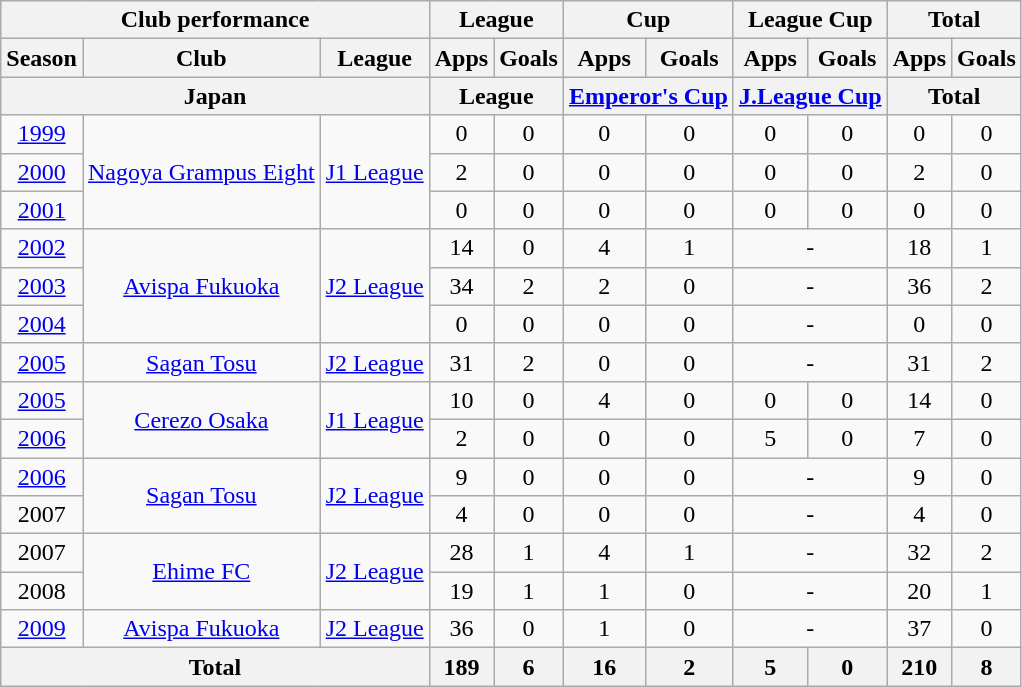<table class="wikitable" style="text-align:center;">
<tr>
<th colspan=3>Club performance</th>
<th colspan=2>League</th>
<th colspan=2>Cup</th>
<th colspan=2>League Cup</th>
<th colspan=2>Total</th>
</tr>
<tr>
<th>Season</th>
<th>Club</th>
<th>League</th>
<th>Apps</th>
<th>Goals</th>
<th>Apps</th>
<th>Goals</th>
<th>Apps</th>
<th>Goals</th>
<th>Apps</th>
<th>Goals</th>
</tr>
<tr>
<th colspan=3>Japan</th>
<th colspan=2>League</th>
<th colspan=2><a href='#'>Emperor's Cup</a></th>
<th colspan=2><a href='#'>J.League Cup</a></th>
<th colspan=2>Total</th>
</tr>
<tr>
<td><a href='#'>1999</a></td>
<td rowspan="3"><a href='#'>Nagoya Grampus Eight</a></td>
<td rowspan="3"><a href='#'>J1 League</a></td>
<td>0</td>
<td>0</td>
<td>0</td>
<td>0</td>
<td>0</td>
<td>0</td>
<td>0</td>
<td>0</td>
</tr>
<tr>
<td><a href='#'>2000</a></td>
<td>2</td>
<td>0</td>
<td>0</td>
<td>0</td>
<td>0</td>
<td>0</td>
<td>2</td>
<td>0</td>
</tr>
<tr>
<td><a href='#'>2001</a></td>
<td>0</td>
<td>0</td>
<td>0</td>
<td>0</td>
<td>0</td>
<td>0</td>
<td>0</td>
<td>0</td>
</tr>
<tr>
<td><a href='#'>2002</a></td>
<td rowspan="3"><a href='#'>Avispa Fukuoka</a></td>
<td rowspan="3"><a href='#'>J2 League</a></td>
<td>14</td>
<td>0</td>
<td>4</td>
<td>1</td>
<td colspan="2">-</td>
<td>18</td>
<td>1</td>
</tr>
<tr>
<td><a href='#'>2003</a></td>
<td>34</td>
<td>2</td>
<td>2</td>
<td>0</td>
<td colspan="2">-</td>
<td>36</td>
<td>2</td>
</tr>
<tr>
<td><a href='#'>2004</a></td>
<td>0</td>
<td>0</td>
<td>0</td>
<td>0</td>
<td colspan="2">-</td>
<td>0</td>
<td>0</td>
</tr>
<tr>
<td><a href='#'>2005</a></td>
<td><a href='#'>Sagan Tosu</a></td>
<td><a href='#'>J2 League</a></td>
<td>31</td>
<td>2</td>
<td>0</td>
<td>0</td>
<td colspan="2">-</td>
<td>31</td>
<td>2</td>
</tr>
<tr>
<td><a href='#'>2005</a></td>
<td rowspan="2"><a href='#'>Cerezo Osaka</a></td>
<td rowspan="2"><a href='#'>J1 League</a></td>
<td>10</td>
<td>0</td>
<td>4</td>
<td>0</td>
<td>0</td>
<td>0</td>
<td>14</td>
<td>0</td>
</tr>
<tr>
<td><a href='#'>2006</a></td>
<td>2</td>
<td>0</td>
<td>0</td>
<td>0</td>
<td>5</td>
<td>0</td>
<td>7</td>
<td>0</td>
</tr>
<tr>
<td><a href='#'>2006</a></td>
<td rowspan="2"><a href='#'>Sagan Tosu</a></td>
<td rowspan="2"><a href='#'>J2 League</a></td>
<td>9</td>
<td>0</td>
<td>0</td>
<td>0</td>
<td colspan="2">-</td>
<td>9</td>
<td>0</td>
</tr>
<tr>
<td>2007</td>
<td>4</td>
<td>0</td>
<td>0</td>
<td>0</td>
<td colspan="2">-</td>
<td>4</td>
<td>0</td>
</tr>
<tr>
<td>2007</td>
<td rowspan="2"><a href='#'>Ehime FC</a></td>
<td rowspan="2"><a href='#'>J2 League</a></td>
<td>28</td>
<td>1</td>
<td>4</td>
<td>1</td>
<td colspan="2">-</td>
<td>32</td>
<td>2</td>
</tr>
<tr>
<td>2008</td>
<td>19</td>
<td>1</td>
<td>1</td>
<td>0</td>
<td colspan="2">-</td>
<td>20</td>
<td>1</td>
</tr>
<tr>
<td><a href='#'>2009</a></td>
<td><a href='#'>Avispa Fukuoka</a></td>
<td><a href='#'>J2 League</a></td>
<td>36</td>
<td>0</td>
<td>1</td>
<td>0</td>
<td colspan="2">-</td>
<td>37</td>
<td>0</td>
</tr>
<tr>
<th colspan=3>Total</th>
<th>189</th>
<th>6</th>
<th>16</th>
<th>2</th>
<th>5</th>
<th>0</th>
<th>210</th>
<th>8</th>
</tr>
</table>
